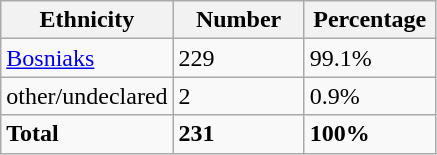<table class="wikitable">
<tr>
<th width="100px">Ethnicity</th>
<th width="80px">Number</th>
<th width="80px">Percentage</th>
</tr>
<tr>
<td><a href='#'>Bosniaks</a></td>
<td>229</td>
<td>99.1%</td>
</tr>
<tr>
<td>other/undeclared</td>
<td>2</td>
<td>0.9%</td>
</tr>
<tr>
<td><strong>Total</strong></td>
<td><strong>231</strong></td>
<td><strong>100%</strong></td>
</tr>
</table>
